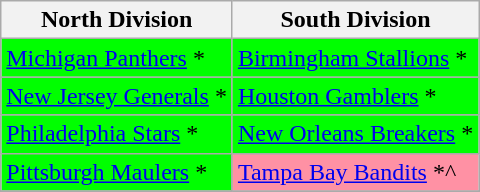<table class="wikitable">
<tr>
<th><strong>North Division</strong></th>
<th><strong>South Division</strong></th>
</tr>
<tr>
<td style="background-color: #00FF00"><a href='#'>Michigan Panthers</a> *</td>
<td style="background-color: #00FF00"><a href='#'>Birmingham Stallions</a> *</td>
</tr>
<tr>
<td style="background-color: #00FF00"><a href='#'>New Jersey Generals</a> *</td>
<td style="background-color: #00FF00"><a href='#'>Houston Gamblers</a> *</td>
</tr>
<tr>
<td style="background-color: #00FF00"><a href='#'>Philadelphia Stars</a> *</td>
<td style="background-color: #00FF00"><a href='#'>New Orleans Breakers</a> *</td>
</tr>
<tr>
<td style="background-color: #00FF00"><a href='#'>Pittsburgh Maulers</a> *</td>
<td style="background-color: #FF91A4"><a href='#'>Tampa Bay Bandits</a> *^</td>
</tr>
<tr>
</tr>
</table>
